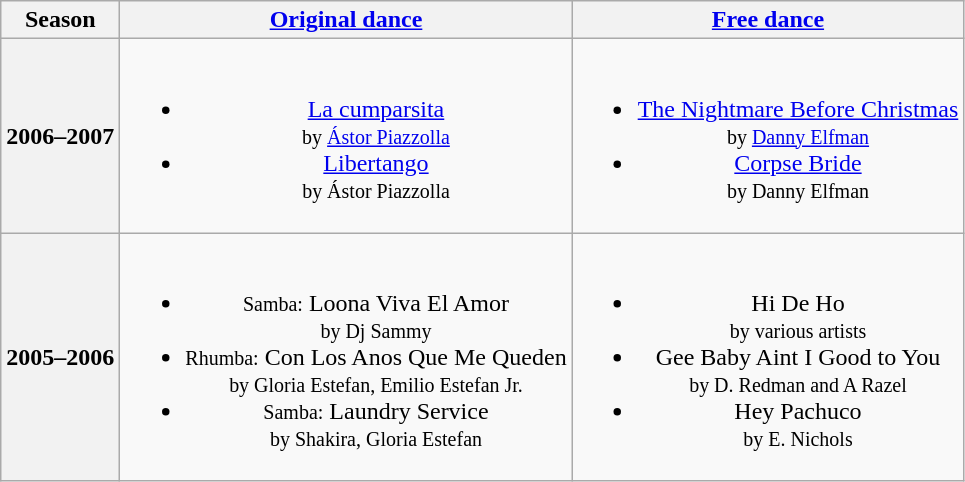<table class="wikitable" style="text-align:center">
<tr>
<th>Season</th>
<th><a href='#'>Original dance</a></th>
<th><a href='#'>Free dance</a></th>
</tr>
<tr>
<th>2006–2007 <br> </th>
<td><br><ul><li><a href='#'>La cumparsita</a> <br><small> by <a href='#'>Ástor Piazzolla</a> </small></li><li><a href='#'>Libertango</a> <br><small> by Ástor Piazzolla </small></li></ul></td>
<td><br><ul><li><a href='#'>The Nightmare Before Christmas</a> <br><small> by <a href='#'>Danny Elfman</a> </small></li><li><a href='#'>Corpse Bride</a> <br><small> by Danny Elfman </small></li></ul></td>
</tr>
<tr>
<th>2005–2006 <br> </th>
<td><br><ul><li><small>Samba:</small> Loona Viva El Amor <br><small> by Dj Sammy </small></li><li><small>Rhumba:</small> Con Los Anos Que Me Queden <br><small> by Gloria Estefan, Emilio Estefan Jr. </small></li><li><small>Samba:</small> Laundry Service <br><small> by Shakira, Gloria Estefan </small></li></ul></td>
<td><br><ul><li>Hi De Ho <br><small> by various artists </small></li><li>Gee Baby Aint I Good to You <br><small> by D. Redman and A Razel </small></li><li>Hey Pachuco <br><small> by E. Nichols </small></li></ul></td>
</tr>
</table>
